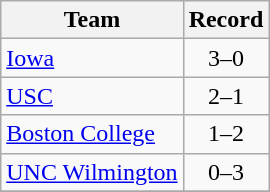<table class="wikitable" style="text-align:center">
<tr>
<th>Team</th>
<th>Record</th>
</tr>
<tr>
<td align=left><a href='#'>Iowa</a></td>
<td>3–0</td>
</tr>
<tr>
<td align=left><a href='#'>USC</a></td>
<td>2–1</td>
</tr>
<tr>
<td align=left><a href='#'>Boston College</a></td>
<td>1–2</td>
</tr>
<tr>
<td align=left><a href='#'>UNC Wilmington</a></td>
<td>0–3</td>
</tr>
<tr>
</tr>
</table>
